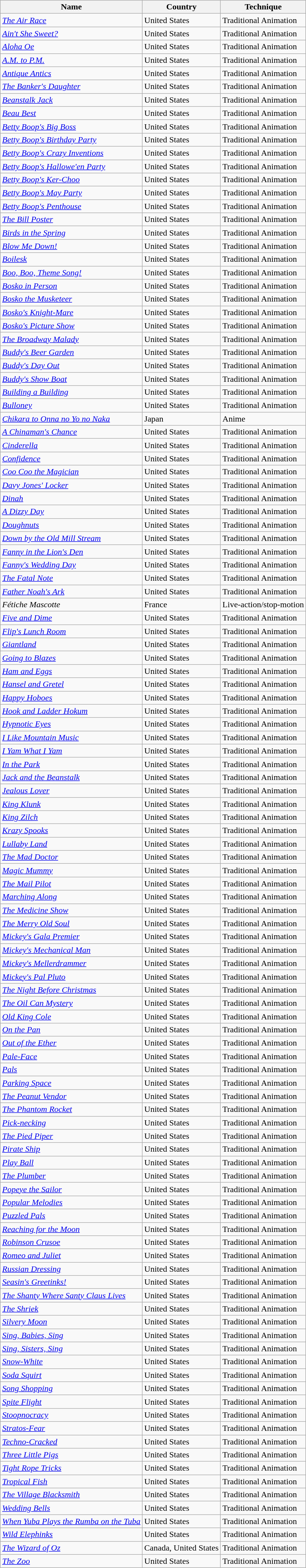<table class="wikitable sortable">
<tr>
<th>Name</th>
<th>Country</th>
<th>Technique</th>
</tr>
<tr>
<td><em><a href='#'>The Air Race</a></em></td>
<td>United States</td>
<td>Traditional Animation</td>
</tr>
<tr>
<td><em><a href='#'>Ain't She Sweet?</a></em></td>
<td>United States</td>
<td>Traditional Animation</td>
</tr>
<tr>
<td><em><a href='#'>Aloha Oe</a></em></td>
<td>United States</td>
<td>Traditional Animation</td>
</tr>
<tr>
<td><em><a href='#'>A.M. to P.M.</a></em></td>
<td>United States</td>
<td>Traditional Animation</td>
</tr>
<tr>
<td><em><a href='#'>Antique Antics</a></em></td>
<td>United States</td>
<td>Traditional Animation</td>
</tr>
<tr>
<td><em><a href='#'>The Banker's Daughter</a></em></td>
<td>United States</td>
<td>Traditional Animation</td>
</tr>
<tr>
<td><em><a href='#'>Beanstalk Jack</a></em></td>
<td>United States</td>
<td>Traditional Animation</td>
</tr>
<tr>
<td><em><a href='#'>Beau Best</a></em></td>
<td>United States</td>
<td>Traditional Animation</td>
</tr>
<tr>
<td><em><a href='#'>Betty Boop's Big Boss</a></em></td>
<td>United States</td>
<td>Traditional Animation</td>
</tr>
<tr>
<td><em><a href='#'>Betty Boop's Birthday Party</a></em></td>
<td>United States</td>
<td>Traditional Animation</td>
</tr>
<tr>
<td><em><a href='#'>Betty Boop's Crazy Inventions</a></em></td>
<td>United States</td>
<td>Traditional Animation</td>
</tr>
<tr>
<td><em><a href='#'>Betty Boop's Hallowe'en Party</a></em></td>
<td>United States</td>
<td>Traditional Animation</td>
</tr>
<tr>
<td><em><a href='#'>Betty Boop's Ker-Choo</a></em></td>
<td>United States</td>
<td>Traditional Animation</td>
</tr>
<tr>
<td><em><a href='#'>Betty Boop's May Party</a></em></td>
<td>United States</td>
<td>Traditional Animation</td>
</tr>
<tr>
<td><em><a href='#'>Betty Boop's Penthouse</a></em></td>
<td>United States</td>
<td>Traditional Animation</td>
</tr>
<tr>
<td><em><a href='#'>The Bill Poster</a></em></td>
<td>United States</td>
<td>Traditional Animation</td>
</tr>
<tr>
<td><em><a href='#'>Birds in the Spring</a></em></td>
<td>United States</td>
<td>Traditional Animation</td>
</tr>
<tr>
<td><em><a href='#'>Blow Me Down!</a></em></td>
<td>United States</td>
<td>Traditional Animation</td>
</tr>
<tr>
<td><em><a href='#'>Boilesk</a></em></td>
<td>United States</td>
<td>Traditional Animation</td>
</tr>
<tr>
<td><em><a href='#'>Boo, Boo, Theme Song!</a></em></td>
<td>United States</td>
<td>Traditional Animation</td>
</tr>
<tr>
<td><em><a href='#'>Bosko in Person</a></em></td>
<td>United States</td>
<td>Traditional Animation</td>
</tr>
<tr>
<td><em><a href='#'>Bosko the Musketeer</a></em></td>
<td>United States</td>
<td>Traditional Animation</td>
</tr>
<tr>
<td><em><a href='#'>Bosko's Knight-Mare</a></em></td>
<td>United States</td>
<td>Traditional Animation</td>
</tr>
<tr>
<td><em><a href='#'>Bosko's Picture Show</a></em></td>
<td>United States</td>
<td>Traditional Animation</td>
</tr>
<tr>
<td><em><a href='#'>The Broadway Malady</a></em></td>
<td>United States</td>
<td>Traditional Animation</td>
</tr>
<tr>
<td><em><a href='#'>Buddy's Beer Garden</a></em></td>
<td>United States</td>
<td>Traditional Animation</td>
</tr>
<tr>
<td><em><a href='#'>Buddy's Day Out</a></em></td>
<td>United States</td>
<td>Traditional Animation</td>
</tr>
<tr>
<td><em><a href='#'>Buddy's Show Boat</a></em></td>
<td>United States</td>
<td>Traditional Animation</td>
</tr>
<tr>
<td><em><a href='#'>Building a Building</a></em></td>
<td>United States</td>
<td>Traditional Animation</td>
</tr>
<tr>
<td><em><a href='#'>Bulloney</a></em></td>
<td>United States</td>
<td>Traditional Animation</td>
</tr>
<tr>
<td><em><a href='#'>Chikara to Onna no Yo no Naka</a></em></td>
<td>Japan</td>
<td>Anime</td>
</tr>
<tr>
<td><em><a href='#'>A Chinaman's Chance</a></em></td>
<td>United States</td>
<td>Traditional Animation</td>
</tr>
<tr>
<td><em><a href='#'>Cinderella</a></em></td>
<td>United States</td>
<td>Traditional Animation</td>
</tr>
<tr>
<td><em><a href='#'>Confidence</a></em></td>
<td>United States</td>
<td>Traditional Animation</td>
</tr>
<tr>
<td><em><a href='#'>Coo Coo the Magician</a></em></td>
<td>United States</td>
<td>Traditional Animation</td>
</tr>
<tr>
<td><em><a href='#'>Davy Jones' Locker</a></em></td>
<td>United States</td>
<td>Traditional Animation</td>
</tr>
<tr>
<td><em><a href='#'>Dinah</a></em></td>
<td>United States</td>
<td>Traditional Animation</td>
</tr>
<tr>
<td><em><a href='#'>A Dizzy Day</a></em></td>
<td>United States</td>
<td>Traditional Animation</td>
</tr>
<tr>
<td><em><a href='#'>Doughnuts</a></em></td>
<td>United States</td>
<td>Traditional Animation</td>
</tr>
<tr>
<td><em><a href='#'>Down by the Old Mill Stream</a></em></td>
<td>United States</td>
<td>Traditional Animation</td>
</tr>
<tr>
<td><em><a href='#'>Fanny in the Lion's Den</a></em></td>
<td>United States</td>
<td>Traditional Animation</td>
</tr>
<tr>
<td><em><a href='#'>Fanny's Wedding Day</a></em></td>
<td>United States</td>
<td>Traditional Animation</td>
</tr>
<tr>
<td><em><a href='#'>The Fatal Note</a></em></td>
<td>United States</td>
<td>Traditional Animation</td>
</tr>
<tr>
<td><em><a href='#'>Father Noah's Ark</a></em></td>
<td>United States</td>
<td>Traditional Animation</td>
</tr>
<tr>
<td><em>Fétiche Mascotte</em></td>
<td>France</td>
<td>Live-action/stop-motion</td>
</tr>
<tr>
<td><em><a href='#'>Five and Dime</a></em></td>
<td>United States</td>
<td>Traditional Animation</td>
</tr>
<tr>
<td><em><a href='#'>Flip's Lunch Room</a></em></td>
<td>United States</td>
<td>Traditional Animation</td>
</tr>
<tr>
<td><em><a href='#'>Giantland</a></em></td>
<td>United States</td>
<td>Traditional Animation</td>
</tr>
<tr>
<td><em><a href='#'>Going to Blazes</a></em></td>
<td>United States</td>
<td>Traditional Animation</td>
</tr>
<tr>
<td><em><a href='#'>Ham and Eggs</a></em></td>
<td>United States</td>
<td>Traditional Animation</td>
</tr>
<tr>
<td><em><a href='#'>Hansel and Gretel</a></em></td>
<td>United States</td>
<td>Traditional Animation</td>
</tr>
<tr>
<td><em><a href='#'>Happy Hoboes</a></em></td>
<td>United States</td>
<td>Traditional Animation</td>
</tr>
<tr>
<td><em><a href='#'>Hook and Ladder Hokum</a></em></td>
<td>United States</td>
<td>Traditional Animation</td>
</tr>
<tr>
<td><em><a href='#'>Hypnotic Eyes</a></em></td>
<td>United States</td>
<td>Traditional Animation</td>
</tr>
<tr>
<td><em><a href='#'>I Like Mountain Music</a></em></td>
<td>United States</td>
<td>Traditional Animation</td>
</tr>
<tr>
<td><em><a href='#'>I Yam What I Yam</a></em></td>
<td>United States</td>
<td>Traditional Animation</td>
</tr>
<tr>
<td><em><a href='#'>In the Park</a></em></td>
<td>United States</td>
<td>Traditional Animation</td>
</tr>
<tr>
<td><em><a href='#'>Jack and the Beanstalk</a></em></td>
<td>United States</td>
<td>Traditional Animation</td>
</tr>
<tr>
<td><em><a href='#'>Jealous Lover</a></em></td>
<td>United States</td>
<td>Traditional Animation</td>
</tr>
<tr>
<td><em><a href='#'>King Klunk</a></em></td>
<td>United States</td>
<td>Traditional Animation</td>
</tr>
<tr>
<td><em><a href='#'>King Zilch</a></em></td>
<td>United States</td>
<td>Traditional Animation</td>
</tr>
<tr>
<td><em><a href='#'>Krazy Spooks</a></em></td>
<td>United States</td>
<td>Traditional Animation</td>
</tr>
<tr>
<td><em><a href='#'>Lullaby Land</a></em></td>
<td>United States</td>
<td>Traditional Animation</td>
</tr>
<tr>
<td><em><a href='#'>The Mad Doctor</a></em></td>
<td>United States</td>
<td>Traditional Animation</td>
</tr>
<tr>
<td><em><a href='#'>Magic Mummy</a></em></td>
<td>United States</td>
<td>Traditional Animation</td>
</tr>
<tr>
<td><em><a href='#'>The Mail Pilot</a></em></td>
<td>United States</td>
<td>Traditional Animation</td>
</tr>
<tr>
<td><em><a href='#'>Marching Along</a></em></td>
<td>United States</td>
<td>Traditional Animation</td>
</tr>
<tr>
<td><em><a href='#'>The Medicine Show</a></em></td>
<td>United States</td>
<td>Traditional Animation</td>
</tr>
<tr>
<td><em><a href='#'>The Merry Old Soul</a></em></td>
<td>United States</td>
<td>Traditional Animation</td>
</tr>
<tr>
<td><em><a href='#'>Mickey's Gala Premier</a></em></td>
<td>United States</td>
<td>Traditional Animation</td>
</tr>
<tr>
<td><em><a href='#'>Mickey's Mechanical Man</a></em></td>
<td>United States</td>
<td>Traditional Animation</td>
</tr>
<tr>
<td><em><a href='#'>Mickey's Mellerdrammer</a></em></td>
<td>United States</td>
<td>Traditional Animation</td>
</tr>
<tr>
<td><em><a href='#'>Mickey's Pal Pluto</a></em></td>
<td>United States</td>
<td>Traditional Animation</td>
</tr>
<tr>
<td><em><a href='#'>The Night Before Christmas</a></em></td>
<td>United States</td>
<td>Traditional Animation</td>
</tr>
<tr>
<td><em><a href='#'>The Oil Can Mystery</a></em></td>
<td>United States</td>
<td>Traditional Animation</td>
</tr>
<tr>
<td><em><a href='#'>Old King Cole</a></em></td>
<td>United States</td>
<td>Traditional Animation</td>
</tr>
<tr>
<td><em><a href='#'>On the Pan</a></em></td>
<td>United States</td>
<td>Traditional Animation</td>
</tr>
<tr>
<td><em><a href='#'>Out of the Ether</a></em></td>
<td>United States</td>
<td>Traditional Animation</td>
</tr>
<tr>
<td><em><a href='#'>Pale-Face</a></em></td>
<td>United States</td>
<td>Traditional Animation</td>
</tr>
<tr>
<td><em><a href='#'>Pals</a></em></td>
<td>United States</td>
<td>Traditional Animation</td>
</tr>
<tr>
<td><em><a href='#'>Parking Space</a></em></td>
<td>United States</td>
<td>Traditional Animation</td>
</tr>
<tr>
<td><em><a href='#'>The Peanut Vendor</a></em></td>
<td>United States</td>
<td>Traditional Animation</td>
</tr>
<tr>
<td><em><a href='#'>The Phantom Rocket</a></em></td>
<td>United States</td>
<td>Traditional Animation</td>
</tr>
<tr>
<td><em><a href='#'>Pick-necking</a></em></td>
<td>United States</td>
<td>Traditional Animation</td>
</tr>
<tr>
<td><em><a href='#'>The Pied Piper</a></em></td>
<td>United States</td>
<td>Traditional Animation</td>
</tr>
<tr>
<td><em><a href='#'>Pirate Ship</a></em></td>
<td>United States</td>
<td>Traditional Animation</td>
</tr>
<tr>
<td><em><a href='#'>Play Ball</a></em></td>
<td>United States</td>
<td>Traditional Animation</td>
</tr>
<tr>
<td><em><a href='#'>The Plumber</a></em></td>
<td>United States</td>
<td>Traditional Animation</td>
</tr>
<tr>
<td><em><a href='#'>Popeye the Sailor</a></em></td>
<td>United States</td>
<td>Traditional Animation</td>
</tr>
<tr>
<td><em><a href='#'>Popular Melodies</a></em></td>
<td>United States</td>
<td>Traditional Animation</td>
</tr>
<tr>
<td><em><a href='#'>Puzzled Pals</a></em></td>
<td>United States</td>
<td>Traditional Animation</td>
</tr>
<tr>
<td><em><a href='#'>Reaching for the Moon</a></em></td>
<td>United States</td>
<td>Traditional Animation</td>
</tr>
<tr>
<td><em><a href='#'>Robinson Crusoe</a></em></td>
<td>United States</td>
<td>Traditional Animation</td>
</tr>
<tr>
<td><em><a href='#'>Romeo and Juliet</a></em></td>
<td>United States</td>
<td>Traditional Animation</td>
</tr>
<tr>
<td><em><a href='#'>Russian Dressing</a></em></td>
<td>United States</td>
<td>Traditional Animation</td>
</tr>
<tr>
<td><em><a href='#'>Seasin's Greetinks!</a></em></td>
<td>United States</td>
<td>Traditional Animation</td>
</tr>
<tr>
<td><em><a href='#'>The Shanty Where Santy Claus Lives</a></em></td>
<td>United States</td>
<td>Traditional Animation</td>
</tr>
<tr>
<td><em><a href='#'>The Shriek</a></em></td>
<td>United States</td>
<td>Traditional Animation</td>
</tr>
<tr>
<td><em><a href='#'>Silvery Moon</a></em></td>
<td>United States</td>
<td>Traditional Animation</td>
</tr>
<tr>
<td><em><a href='#'>Sing, Babies, Sing</a></em></td>
<td>United States</td>
<td>Traditional Animation</td>
</tr>
<tr>
<td><em><a href='#'>Sing, Sisters, Sing</a></em></td>
<td>United States</td>
<td>Traditional Animation</td>
</tr>
<tr>
<td><em><a href='#'>Snow-White</a></em></td>
<td>United States</td>
<td>Traditional Animation</td>
</tr>
<tr>
<td><em><a href='#'>Soda Squirt</a></em></td>
<td>United States</td>
<td>Traditional Animation</td>
</tr>
<tr>
<td><em><a href='#'>Song Shopping</a></em></td>
<td>United States</td>
<td>Traditional Animation</td>
</tr>
<tr>
<td><em><a href='#'>Spite Flight</a></em></td>
<td>United States</td>
<td>Traditional Animation</td>
</tr>
<tr>
<td><em><a href='#'>Stoopnocracy</a></em></td>
<td>United States</td>
<td>Traditional Animation</td>
</tr>
<tr>
<td><em><a href='#'>Stratos-Fear</a></em></td>
<td>United States</td>
<td>Traditional Animation</td>
</tr>
<tr>
<td><em><a href='#'>Techno-Cracked</a></em></td>
<td>United States</td>
<td>Traditional Animation</td>
</tr>
<tr>
<td><em><a href='#'>Three Little Pigs</a></em></td>
<td>United States</td>
<td>Traditional Animation</td>
</tr>
<tr>
<td><em><a href='#'>Tight Rope Tricks</a></em></td>
<td>United States</td>
<td>Traditional Animation</td>
</tr>
<tr>
<td><em><a href='#'>Tropical Fish</a></em></td>
<td>United States</td>
<td>Traditional Animation</td>
</tr>
<tr>
<td><em><a href='#'>The Village Blacksmith</a></em></td>
<td>United States</td>
<td>Traditional Animation</td>
</tr>
<tr>
<td><em><a href='#'>Wedding Bells</a></em></td>
<td>United States</td>
<td>Traditional Animation</td>
</tr>
<tr>
<td><em><a href='#'>When Yuba Plays the Rumba on the Tuba</a></em></td>
<td>United States</td>
<td>Traditional Animation</td>
</tr>
<tr>
<td><em><a href='#'>Wild Elephinks</a></em></td>
<td>United States</td>
<td>Traditional Animation</td>
</tr>
<tr>
<td><em><a href='#'>The Wizard of Oz</a></em></td>
<td>Canada, United States</td>
<td>Traditional Animation</td>
</tr>
<tr>
<td><em><a href='#'>The Zoo</a></em></td>
<td>United States</td>
<td>Traditional Animation</td>
</tr>
</table>
